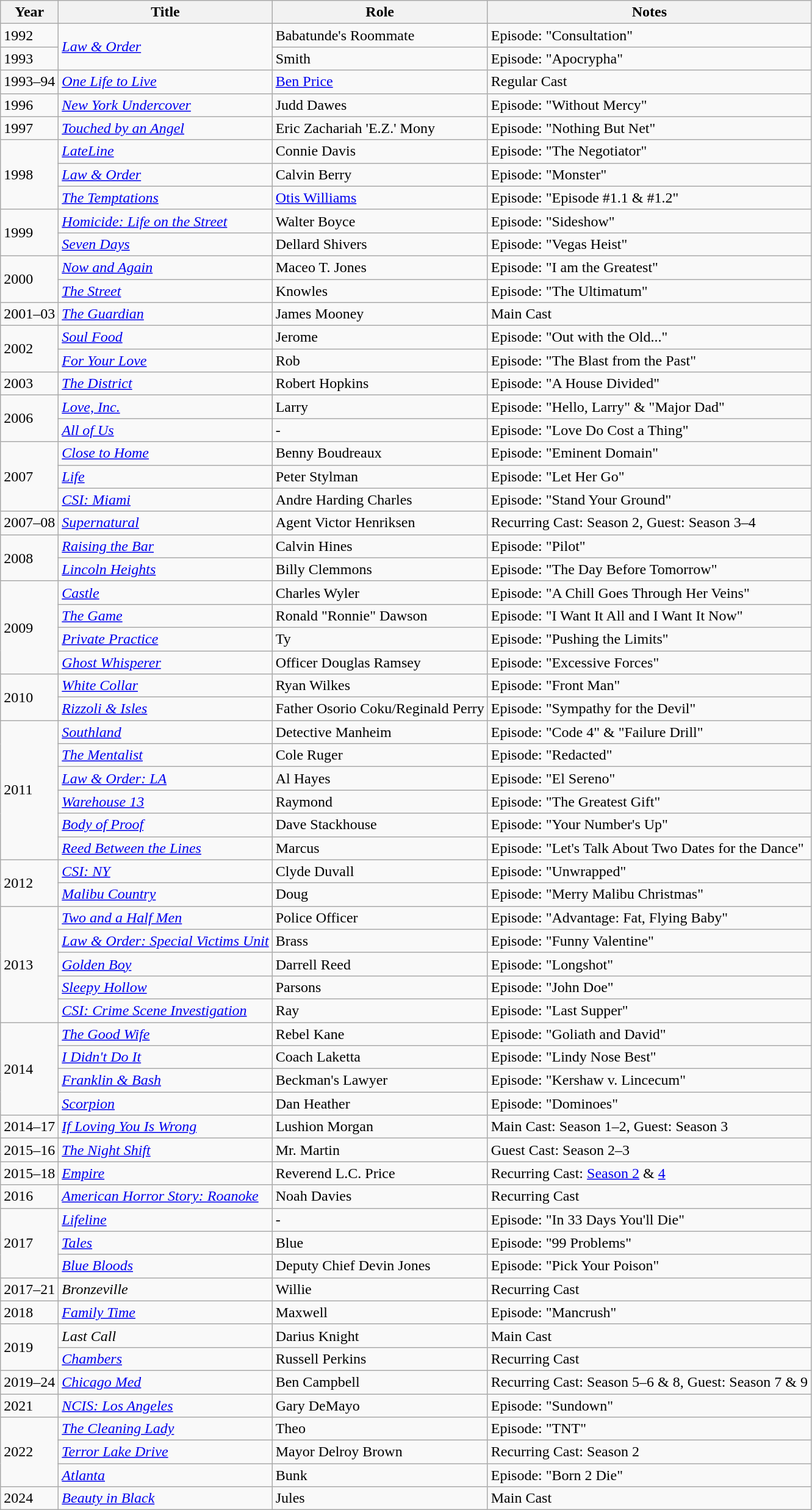<table class="wikitable sortable">
<tr>
<th>Year</th>
<th>Title</th>
<th>Role</th>
<th>Notes</th>
</tr>
<tr>
<td>1992</td>
<td rowspan=2><em><a href='#'>Law & Order</a></em></td>
<td>Babatunde's Roommate</td>
<td>Episode: "Consultation"</td>
</tr>
<tr>
<td>1993</td>
<td>Smith</td>
<td>Episode: "Apocrypha"</td>
</tr>
<tr>
<td>1993–94</td>
<td><em><a href='#'>One Life to Live</a></em></td>
<td><a href='#'>Ben Price</a></td>
<td>Regular Cast</td>
</tr>
<tr>
<td>1996</td>
<td><em><a href='#'>New York Undercover</a></em></td>
<td>Judd Dawes</td>
<td>Episode: "Without Mercy"</td>
</tr>
<tr>
<td>1997</td>
<td><em><a href='#'>Touched by an Angel</a></em></td>
<td>Eric Zachariah 'E.Z.' Mony</td>
<td>Episode: "Nothing But Net"</td>
</tr>
<tr>
<td rowspan="3">1998</td>
<td><em><a href='#'>LateLine</a></em></td>
<td>Connie Davis</td>
<td>Episode: "The Negotiator"</td>
</tr>
<tr>
<td><em><a href='#'>Law & Order</a></em></td>
<td>Calvin Berry</td>
<td>Episode: "Monster"</td>
</tr>
<tr>
<td><em><a href='#'>The Temptations</a></em></td>
<td><a href='#'>Otis Williams</a></td>
<td>Episode: "Episode #1.1 & #1.2"</td>
</tr>
<tr>
<td rowspan="2">1999</td>
<td><em><a href='#'>Homicide: Life on the Street</a></em></td>
<td>Walter Boyce</td>
<td>Episode: "Sideshow"</td>
</tr>
<tr>
<td><em><a href='#'>Seven Days</a></em></td>
<td>Dellard Shivers</td>
<td>Episode: "Vegas Heist"</td>
</tr>
<tr>
<td rowspan="2">2000</td>
<td><em><a href='#'>Now and Again</a></em></td>
<td>Maceo T. Jones</td>
<td>Episode: "I am the Greatest"</td>
</tr>
<tr>
<td><em><a href='#'>The Street</a></em></td>
<td>Knowles</td>
<td>Episode: "The Ultimatum"</td>
</tr>
<tr>
<td>2001–03</td>
<td><em><a href='#'>The Guardian</a></em></td>
<td>James Mooney</td>
<td>Main Cast</td>
</tr>
<tr>
<td rowspan="2">2002</td>
<td><em><a href='#'>Soul Food</a></em></td>
<td>Jerome</td>
<td>Episode: "Out with the Old..."</td>
</tr>
<tr>
<td><em><a href='#'>For Your Love</a></em></td>
<td>Rob</td>
<td>Episode: "The Blast from the Past"</td>
</tr>
<tr>
<td>2003</td>
<td><em><a href='#'>The District</a></em></td>
<td>Robert Hopkins</td>
<td>Episode: "A House Divided"</td>
</tr>
<tr>
<td rowspan="2">2006</td>
<td><em><a href='#'>Love, Inc.</a></em></td>
<td>Larry</td>
<td>Episode: "Hello, Larry" & "Major Dad"</td>
</tr>
<tr>
<td><em><a href='#'>All of Us</a></em></td>
<td>-</td>
<td>Episode: "Love Do Cost a Thing"</td>
</tr>
<tr>
<td rowspan="3">2007</td>
<td><em><a href='#'>Close to Home</a></em></td>
<td>Benny Boudreaux</td>
<td>Episode: "Eminent Domain"</td>
</tr>
<tr>
<td><em><a href='#'>Life</a></em></td>
<td>Peter Stylman</td>
<td>Episode: "Let Her Go"</td>
</tr>
<tr>
<td><em><a href='#'>CSI: Miami</a></em></td>
<td>Andre Harding Charles</td>
<td>Episode: "Stand Your Ground"</td>
</tr>
<tr>
<td>2007–08</td>
<td><em><a href='#'>Supernatural</a></em></td>
<td>Agent Victor Henriksen</td>
<td>Recurring Cast: Season 2, Guest: Season 3–4</td>
</tr>
<tr>
<td rowspan="2">2008</td>
<td><em><a href='#'>Raising the Bar</a></em></td>
<td>Calvin Hines</td>
<td>Episode: "Pilot"</td>
</tr>
<tr>
<td><em><a href='#'>Lincoln Heights</a></em></td>
<td>Billy Clemmons</td>
<td>Episode: "The Day Before Tomorrow"</td>
</tr>
<tr>
<td rowspan="4">2009</td>
<td><em><a href='#'>Castle</a></em></td>
<td>Charles Wyler</td>
<td>Episode: "A Chill Goes Through Her Veins"</td>
</tr>
<tr>
<td><em><a href='#'>The Game</a></em></td>
<td>Ronald "Ronnie" Dawson</td>
<td>Episode: "I Want It All and I Want It Now"</td>
</tr>
<tr>
<td><em><a href='#'>Private Practice</a></em></td>
<td>Ty</td>
<td>Episode: "Pushing the Limits"</td>
</tr>
<tr>
<td><em><a href='#'>Ghost Whisperer</a></em></td>
<td>Officer Douglas Ramsey</td>
<td>Episode: "Excessive Forces"</td>
</tr>
<tr>
<td rowspan="2">2010</td>
<td><em><a href='#'>White Collar</a></em></td>
<td>Ryan Wilkes</td>
<td>Episode: "Front Man"</td>
</tr>
<tr>
<td><em><a href='#'>Rizzoli & Isles</a></em></td>
<td>Father Osorio Coku/Reginald Perry</td>
<td>Episode: "Sympathy for the Devil"</td>
</tr>
<tr>
<td rowspan="6">2011</td>
<td><em><a href='#'>Southland</a></em></td>
<td>Detective Manheim</td>
<td>Episode: "Code 4" & "Failure Drill"</td>
</tr>
<tr>
<td><em><a href='#'>The Mentalist</a></em></td>
<td>Cole Ruger</td>
<td>Episode: "Redacted"</td>
</tr>
<tr>
<td><em><a href='#'>Law & Order: LA</a></em></td>
<td>Al Hayes</td>
<td>Episode: "El Sereno"</td>
</tr>
<tr>
<td><em><a href='#'>Warehouse 13</a></em></td>
<td>Raymond</td>
<td>Episode: "The Greatest Gift"</td>
</tr>
<tr>
<td><em><a href='#'>Body of Proof</a></em></td>
<td>Dave Stackhouse</td>
<td>Episode: "Your Number's Up"</td>
</tr>
<tr>
<td><em><a href='#'>Reed Between the Lines</a></em></td>
<td>Marcus</td>
<td>Episode: "Let's Talk About Two Dates for the Dance"</td>
</tr>
<tr>
<td rowspan="2">2012</td>
<td><em><a href='#'>CSI: NY</a></em></td>
<td>Clyde Duvall</td>
<td>Episode: "Unwrapped"</td>
</tr>
<tr>
<td><em><a href='#'>Malibu Country</a></em></td>
<td>Doug</td>
<td>Episode: "Merry Malibu Christmas"</td>
</tr>
<tr>
<td rowspan="5">2013</td>
<td><em><a href='#'>Two and a Half Men</a></em></td>
<td>Police Officer</td>
<td>Episode: "Advantage: Fat, Flying Baby"</td>
</tr>
<tr>
<td><em><a href='#'>Law & Order: Special Victims Unit</a></em></td>
<td>Brass</td>
<td>Episode: "Funny Valentine"</td>
</tr>
<tr>
<td><em><a href='#'>Golden Boy</a></em></td>
<td>Darrell Reed</td>
<td>Episode: "Longshot"</td>
</tr>
<tr>
<td><em><a href='#'>Sleepy Hollow</a></em></td>
<td>Parsons</td>
<td>Episode: "John Doe"</td>
</tr>
<tr>
<td><em><a href='#'>CSI: Crime Scene Investigation</a></em></td>
<td>Ray</td>
<td>Episode: "Last Supper"</td>
</tr>
<tr>
<td rowspan="4">2014</td>
<td><em><a href='#'>The Good Wife</a></em></td>
<td>Rebel Kane</td>
<td>Episode: "Goliath and David"</td>
</tr>
<tr>
<td><em><a href='#'>I Didn't Do It</a></em></td>
<td>Coach Laketta</td>
<td>Episode: "Lindy Nose Best"</td>
</tr>
<tr>
<td><em><a href='#'>Franklin & Bash</a></em></td>
<td>Beckman's Lawyer</td>
<td>Episode: "Kershaw v. Lincecum"</td>
</tr>
<tr>
<td><em><a href='#'>Scorpion</a></em></td>
<td>Dan Heather</td>
<td>Episode: "Dominoes"</td>
</tr>
<tr>
<td>2014–17</td>
<td><em><a href='#'>If Loving You Is Wrong</a></em></td>
<td>Lushion Morgan</td>
<td>Main Cast: Season 1–2, Guest: Season 3</td>
</tr>
<tr>
<td>2015–16</td>
<td><em><a href='#'>The Night Shift</a></em></td>
<td>Mr. Martin</td>
<td>Guest Cast: Season 2–3</td>
</tr>
<tr>
<td>2015–18</td>
<td><em><a href='#'>Empire</a></em></td>
<td>Reverend L.C. Price</td>
<td>Recurring Cast: <a href='#'>Season 2</a> & <a href='#'>4</a></td>
</tr>
<tr>
<td>2016</td>
<td><em><a href='#'>American Horror Story: Roanoke</a></em></td>
<td>Noah Davies</td>
<td>Recurring Cast</td>
</tr>
<tr>
<td rowspan="3">2017</td>
<td><em><a href='#'>Lifeline</a></em></td>
<td>-</td>
<td>Episode: "In 33 Days You'll Die"</td>
</tr>
<tr>
<td><em><a href='#'>Tales</a></em></td>
<td>Blue</td>
<td>Episode: "99 Problems"</td>
</tr>
<tr>
<td><em><a href='#'>Blue Bloods</a></em></td>
<td>Deputy Chief Devin Jones</td>
<td>Episode: "Pick Your Poison"</td>
</tr>
<tr>
<td>2017–21</td>
<td><em>Bronzeville</em></td>
<td>Willie</td>
<td>Recurring Cast</td>
</tr>
<tr>
<td>2018</td>
<td><em><a href='#'>Family Time</a></em></td>
<td>Maxwell</td>
<td>Episode: "Mancrush"</td>
</tr>
<tr>
<td rowspan="2">2019</td>
<td><em>Last Call</em></td>
<td>Darius Knight</td>
<td>Main Cast</td>
</tr>
<tr>
<td><em><a href='#'>Chambers</a></em></td>
<td>Russell Perkins</td>
<td>Recurring Cast</td>
</tr>
<tr>
<td>2019–24</td>
<td><em><a href='#'>Chicago Med</a></em></td>
<td>Ben Campbell</td>
<td>Recurring Cast: Season 5–6 & 8, Guest: Season 7 & 9</td>
</tr>
<tr>
<td>2021</td>
<td><em><a href='#'>NCIS: Los Angeles</a></em></td>
<td>Gary DeMayo</td>
<td>Episode: "Sundown"</td>
</tr>
<tr>
<td rowspan="3">2022</td>
<td><em><a href='#'>The Cleaning Lady</a></em></td>
<td>Theo</td>
<td>Episode: "TNT"</td>
</tr>
<tr>
<td><em><a href='#'>Terror Lake Drive</a></em></td>
<td>Mayor Delroy Brown</td>
<td>Recurring Cast: Season 2</td>
</tr>
<tr>
<td><a href='#'><em>Atlanta</em></a></td>
<td>Bunk</td>
<td>Episode: "Born 2 Die"</td>
</tr>
<tr>
<td>2024</td>
<td><em><a href='#'>Beauty in Black</a></em></td>
<td>Jules</td>
<td>Main Cast</td>
</tr>
</table>
